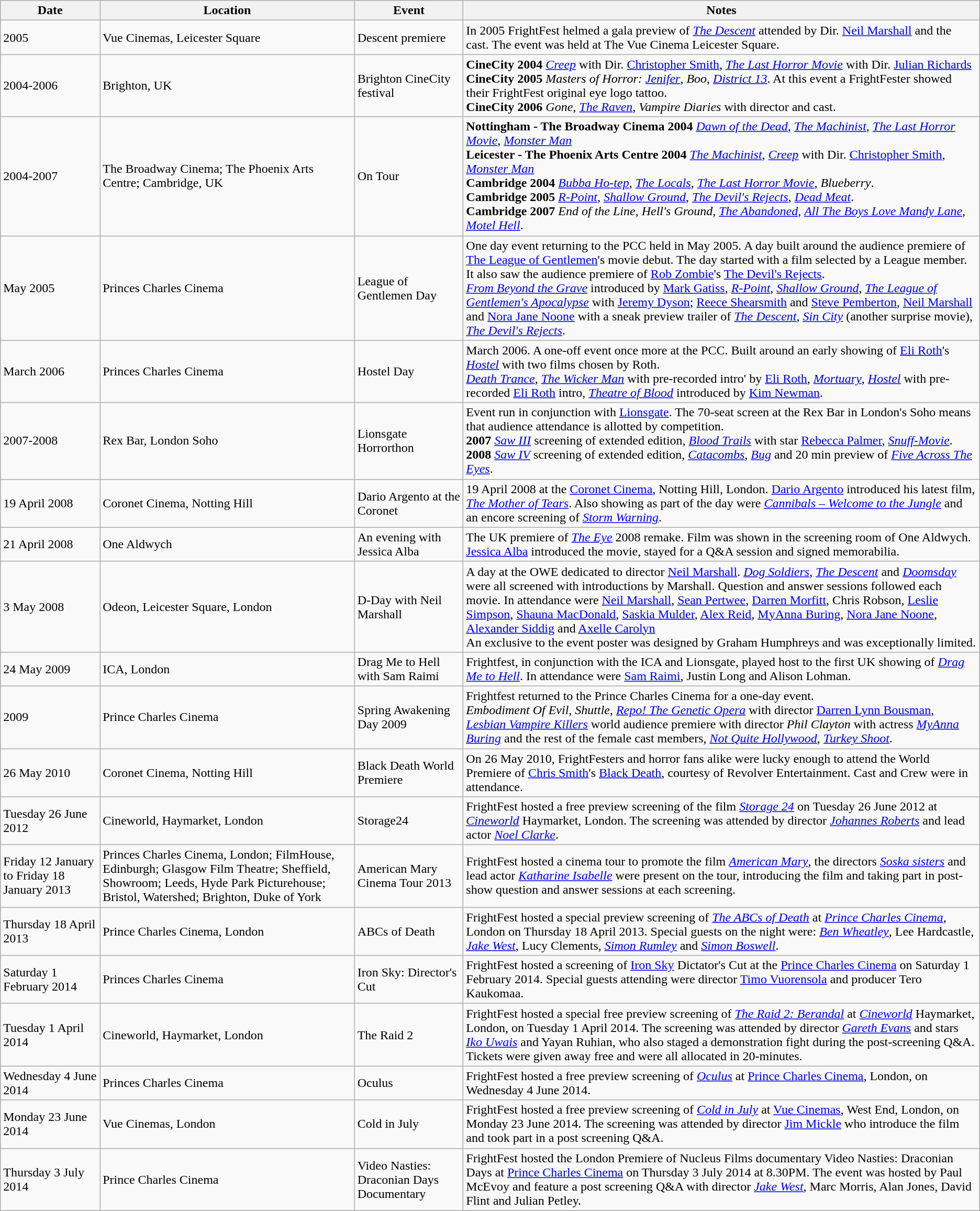<table class="wikitable sortable mw-collapsible mw-collapsed">
<tr>
<th>Date</th>
<th>Location</th>
<th>Event</th>
<th>Notes</th>
</tr>
<tr>
<td>2005</td>
<td>Vue Cinemas, Leicester Square</td>
<td>Descent premiere</td>
<td>In 2005 FrightFest helmed a gala preview of <em><a href='#'>The Descent</a></em> attended by Dir. <a href='#'>Neil Marshall</a> and the cast. The event was held at The Vue Cinema Leicester Square.</td>
</tr>
<tr>
<td>2004-2006</td>
<td>Brighton, UK</td>
<td>Brighton CineCity festival</td>
<td><strong>CineCity 2004</strong> <em><a href='#'>Creep</a></em> with Dir. <a href='#'>Christopher Smith</a>, <em><a href='#'>The Last Horror Movie</a></em> with Dir. <a href='#'>Julian Richards</a><br><strong>CineCity 2005</strong> <em>Masters of Horror: <a href='#'>Jenifer</a></em>, <em>Boo</em>, <em><a href='#'>District 13</a></em>. At this event a FrightFester showed their FrightFest original eye logo tattoo.<br><strong>CineCity 2006</strong> <em>Gone</em>, <em><a href='#'>The Raven</a></em>, <em>Vampire Diaries</em> with director and cast.</td>
</tr>
<tr>
<td>2004-2007</td>
<td>The Broadway Cinema; The Phoenix Arts Centre; Cambridge, UK</td>
<td>On Tour</td>
<td><strong>Nottingham - The Broadway Cinema 2004</strong> <em><a href='#'>Dawn of the Dead</a></em>, <em><a href='#'>The Machinist</a></em>, <em><a href='#'>The Last Horror Movie</a></em>, <em><a href='#'>Monster Man</a></em><br><strong>Leicester - The Phoenix Arts Centre 2004</strong> <em><a href='#'>The Machinist</a></em>, <em><a href='#'>Creep</a></em> with Dir. <a href='#'>Christopher Smith</a>, <em><a href='#'>Monster Man</a></em><br><strong>Cambridge 2004</strong> <em><a href='#'>Bubba Ho-tep</a></em>, <em><a href='#'>The Locals</a></em>, <em><a href='#'>The Last Horror Movie</a></em>, <em>Blueberry</em>.<br><strong>Cambridge 2005</strong> <em><a href='#'>R-Point</a></em>, <em><a href='#'>Shallow Ground</a></em>, <em><a href='#'>The Devil's Rejects</a></em>, <em><a href='#'>Dead Meat</a></em>.<br><strong>Cambridge 2007</strong> <em>End of the Line</em>, <em>Hell's Ground</em>, <em><a href='#'>The Abandoned</a></em>, <em><a href='#'>All The Boys Love Mandy Lane</a></em>, <em><a href='#'>Motel Hell</a></em>.</td>
</tr>
<tr>
<td>May 2005</td>
<td>Princes Charles Cinema</td>
<td>League of Gentlemen Day</td>
<td>One day event returning to the PCC held in May 2005. A day built around the audience premiere of <a href='#'>The League of Gentlemen</a>'s movie debut. The day started with a film selected by a League member. It also saw the audience premiere of <a href='#'>Rob Zombie</a>'s <a href='#'>The Devil's Rejects</a>.<br><em><a href='#'>From Beyond the Grave</a></em> introduced by <a href='#'>Mark Gatiss</a>, <em><a href='#'>R-Point</a></em>, <em><a href='#'>Shallow Ground</a></em>, <em><a href='#'>The League of Gentlemen's Apocalypse</a></em> with <a href='#'>Jeremy Dyson</a>; <a href='#'>Reece Shearsmith</a> and <a href='#'>Steve Pemberton</a>, <a href='#'>Neil Marshall</a> and <a href='#'>Nora Jane Noone</a> with a sneak preview trailer of <em><a href='#'>The Descent</a></em>, <em><a href='#'>Sin City</a></em> (another surprise movie), <em><a href='#'>The Devil's Rejects</a></em>.</td>
</tr>
<tr>
<td>March 2006</td>
<td>Princes Charles Cinema</td>
<td>Hostel Day</td>
<td>March 2006. A one-off event once more at the PCC. Built around an early showing of <a href='#'>Eli Roth</a>'s <em><a href='#'>Hostel</a></em> with two films chosen by Roth.<br><em><a href='#'>Death Trance</a></em>, <em><a href='#'>The Wicker Man</a></em> with pre-recorded intro' by <a href='#'>Eli Roth</a>, <em><a href='#'>Mortuary</a></em>, <em><a href='#'>Hostel</a></em> with pre-recorded <a href='#'>Eli Roth</a> intro, <em><a href='#'>Theatre of Blood</a></em> introduced by <a href='#'>Kim Newman</a>.</td>
</tr>
<tr>
<td>2007-2008</td>
<td>Rex Bar, London Soho</td>
<td>Lionsgate Horrorthon</td>
<td>Event run in conjunction with <a href='#'>Lionsgate</a>. The 70-seat screen at the Rex Bar in London's Soho means that audience attendance is allotted by competition.<br><strong>2007</strong> <em><a href='#'>Saw III</a></em> screening of extended edition, <em><a href='#'>Blood Trails</a></em> with star <a href='#'>Rebecca Palmer</a>, <em><a href='#'>Snuff-Movie</a></em>.<br><strong>2008</strong> <em><a href='#'>Saw IV</a></em> screening of extended edition, <em><a href='#'>Catacombs</a></em>, <em><a href='#'>Bug</a></em> and 20 min preview of <em><a href='#'>Five Across The Eyes</a></em>.</td>
</tr>
<tr>
<td>19 April 2008</td>
<td>Coronet Cinema, Notting Hill</td>
<td>Dario Argento at the Coronet</td>
<td>19 April 2008 at the <a href='#'>Coronet Cinema</a>, Notting Hill, London. <a href='#'>Dario Argento</a> introduced his latest film, <em><a href='#'>The Mother of Tears</a></em>. Also showing as part of the day were <em><a href='#'>Cannibals – Welcome to the Jungle</a></em> and an encore screening of <em><a href='#'>Storm Warning</a></em>.</td>
</tr>
<tr>
<td>21 April 2008</td>
<td>One Aldwych</td>
<td>An evening with Jessica Alba</td>
<td>The UK premiere of <em><a href='#'>The Eye</a></em> 2008 remake. Film was shown in the screening room of One Aldwych. <a href='#'>Jessica Alba</a> introduced the movie, stayed for a Q&A session and signed memorabilia.</td>
</tr>
<tr>
<td>3 May 2008</td>
<td>Odeon, Leicester Square, London</td>
<td>D-Day with Neil Marshall</td>
<td>A day at the OWE dedicated to director <a href='#'>Neil Marshall</a>. <em><a href='#'>Dog Soldiers</a></em>, <em><a href='#'>The Descent</a></em> and <em><a href='#'>Doomsday</a></em> were all screened with introductions by Marshall. Question and answer sessions followed each movie. In attendance were <a href='#'>Neil Marshall</a>, <a href='#'>Sean Pertwee</a>, <a href='#'>Darren Morfitt</a>, Chris Robson, <a href='#'>Leslie Simpson</a>, <a href='#'>Shauna MacDonald</a>, <a href='#'>Saskia Mulder</a>, <a href='#'>Alex Reid</a>, <a href='#'>MyAnna Buring</a>, <a href='#'>Nora Jane Noone</a>, <a href='#'>Alexander Siddig</a> and <a href='#'>Axelle Carolyn</a><br>An exclusive to the event poster was designed by Graham Humphreys and was exceptionally limited.</td>
</tr>
<tr>
<td>24 May 2009</td>
<td>ICA, London</td>
<td>Drag Me to Hell with Sam Raimi</td>
<td>Frightfest, in conjunction with the ICA and Lionsgate, played host to the first UK showing of <em><a href='#'>Drag Me to Hell</a></em>. In attendance were <a href='#'>Sam Raimi</a>, Justin Long and Alison Lohman.</td>
</tr>
<tr>
<td>2009</td>
<td>Prince Charles Cinema</td>
<td>Spring Awakening Day 2009</td>
<td>Frightfest returned to the Prince Charles Cinema for a one-day event.<br><em>Embodiment Of Evil</em>, <em>Shuttle</em>, <em><a href='#'>Repo! The Genetic Opera</a></em> with director <a href='#'>Darren Lynn Bousman</a>, <em><a href='#'>Lesbian Vampire Killers</a></em> world audience premiere with director <em>Phil Clayton</em> with actress <em><a href='#'>MyAnna Buring</a></em> and the rest of the female cast members, <em><a href='#'>Not Quite Hollywood</a></em>, <em><a href='#'>Turkey Shoot</a></em>.</td>
</tr>
<tr>
<td>26 May 2010</td>
<td>Coronet Cinema, Notting Hill</td>
<td>Black Death World Premiere</td>
<td>On 26 May 2010, FrightFesters and horror fans alike were lucky enough to attend the World Premiere of <a href='#'>Chris Smith</a>'s <a href='#'>Black Death</a>, courtesy of Revolver Entertainment. Cast and Crew were in attendance.</td>
</tr>
<tr>
<td>Tuesday 26 June 2012</td>
<td>Cineworld, Haymarket, London</td>
<td>Storage24</td>
<td>FrightFest hosted a free preview screening of the film <em><a href='#'>Storage 24</a></em> on Tuesday 26 June 2012 at <em><a href='#'>Cineworld</a></em> Haymarket, London. The screening was attended by director <em><a href='#'>Johannes Roberts</a></em> and lead actor <em><a href='#'>Noel Clarke</a></em>.</td>
</tr>
<tr>
<td>Friday 12 January to Friday 18 January 2013</td>
<td>Princes Charles Cinema, London; FilmHouse, Edinburgh; Glasgow Film Theatre; Sheffield, Showroom; Leeds, Hyde Park Picturehouse; Bristol, Watershed; Brighton, Duke of York</td>
<td>American Mary Cinema Tour 2013</td>
<td>FrightFest hosted a cinema tour to promote the film <em><a href='#'>American Mary</a></em>, the directors <em><a href='#'>Soska sisters</a></em> and lead actor <em><a href='#'>Katharine Isabelle</a></em> were present on the tour, introducing the film and taking part in post-show question and answer sessions at each screening.</td>
</tr>
<tr>
<td>Thursday 18 April 2013</td>
<td>Prince Charles Cinema, London</td>
<td>ABCs of Death</td>
<td>FrightFest hosted a special preview screening of <em><a href='#'>The ABCs of Death</a></em> at <em><a href='#'>Prince Charles Cinema</a></em>, London on Thursday 18 April 2013. Special guests on the night were: <em><a href='#'>Ben Wheatley</a></em>, Lee Hardcastle, <em><a href='#'>Jake West</a></em>, Lucy Clements, <em><a href='#'>Simon Rumley</a></em> and <em><a href='#'>Simon Boswell</a></em>.</td>
</tr>
<tr>
<td>Saturday 1 February 2014</td>
<td>Princes Charles Cinema</td>
<td>Iron Sky: Director's Cut</td>
<td>FrightFest hosted a screening of <a href='#'>Iron Sky</a> Dictator's Cut at the <a href='#'>Prince Charles Cinema</a> on Saturday 1 February 2014. Special guests attending were director <a href='#'>Timo Vuorensola</a> and producer Tero Kaukomaa.</td>
</tr>
<tr>
<td>Tuesday 1 April 2014</td>
<td>Cineworld, Haymarket, London</td>
<td>The Raid 2</td>
<td>FrightFest hosted a special free preview screening of <em><a href='#'>The Raid 2: Berandal</a></em> at <em><a href='#'>Cineworld</a></em> Haymarket, London, on Tuesday 1 April 2014. The screening was attended by director <em><a href='#'>Gareth Evans</a></em> and stars <em><a href='#'>Iko Uwais</a></em> and Yayan Ruhian, who also staged a demonstration fight during the post-screening Q&A. Tickets were given away free and were all allocated in 20-minutes.</td>
</tr>
<tr>
<td>Wednesday 4 June 2014</td>
<td>Princes Charles Cinema</td>
<td>Oculus</td>
<td>FrightFest hosted a free preview screening of <em><a href='#'>Oculus</a></em> at <a href='#'>Prince Charles Cinema</a>, London, on Wednesday 4 June 2014.</td>
</tr>
<tr>
<td>Monday 23 June 2014</td>
<td>Vue Cinemas, London</td>
<td>Cold in July</td>
<td>FrightFest hosted a free preview screening of <em><a href='#'>Cold in July</a></em> at <a href='#'>Vue Cinemas</a>, West End, London, on Monday 23 June 2014. The screening was attended by director <a href='#'>Jim Mickle</a> who introduce the film and took part in a post screening Q&A.</td>
</tr>
<tr>
<td>Thursday 3 July 2014</td>
<td>Prince Charles Cinema</td>
<td>Video Nasties: Draconian Days Documentary</td>
<td>FrightFest hosted the London Premiere of Nucleus Films documentary Video Nasties: Draconian Days at <a href='#'>Prince Charles Cinema</a> on Thursday 3 July 2014 at 8.30PM. The event was hosted by Paul McEvoy and feature a post screening Q&A with director <em><a href='#'>Jake West</a></em>, Marc Morris, Alan Jones, David Flint and Julian Petley.</td>
</tr>
</table>
